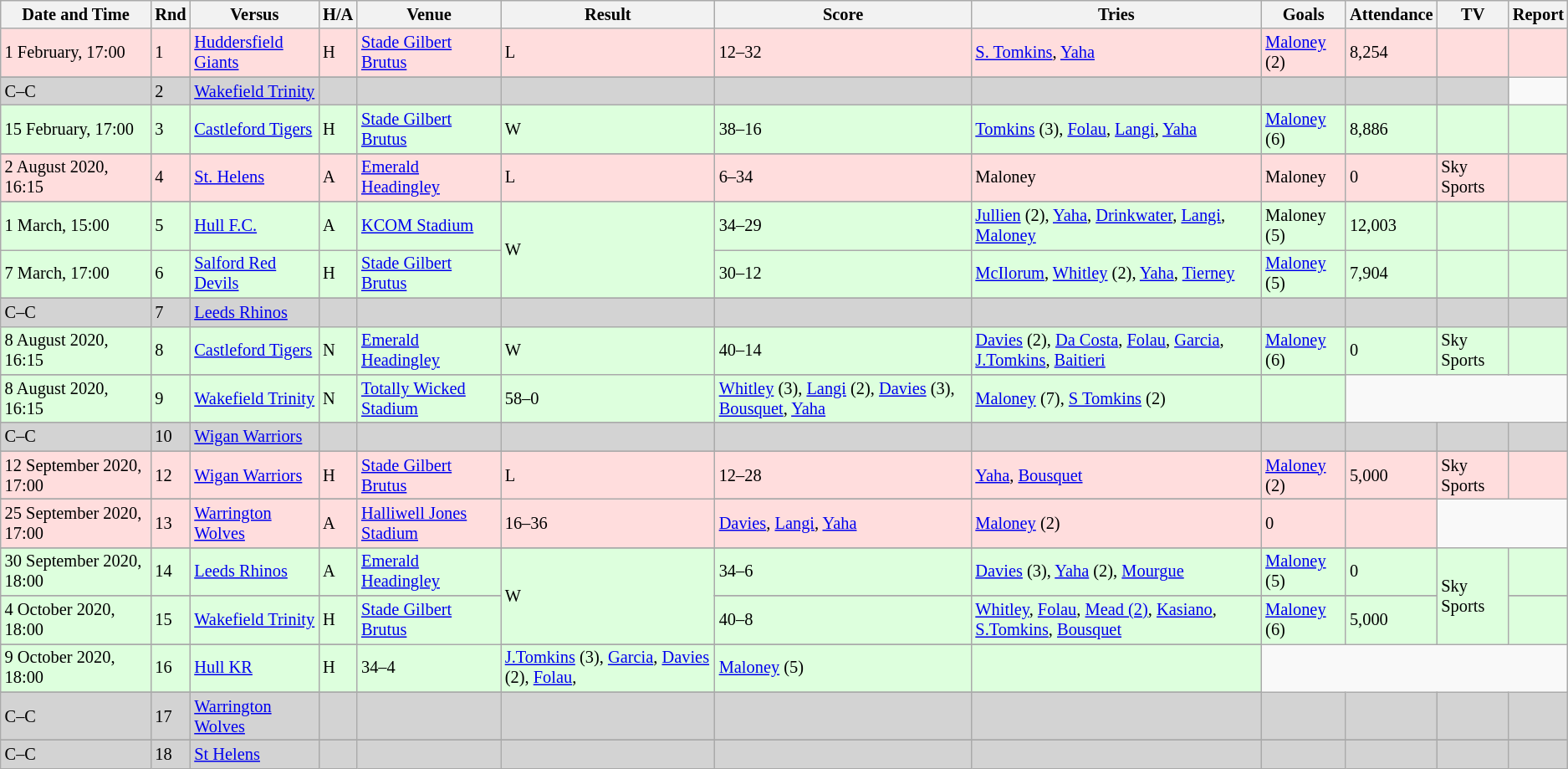<table class="wikitable" style="font-size:85%;">
<tr>
<th>Date and Time</th>
<th>Rnd</th>
<th>Versus</th>
<th>H/A</th>
<th>Venue</th>
<th>Result</th>
<th>Score</th>
<th>Tries</th>
<th>Goals</th>
<th>Attendance</th>
<th>TV</th>
<th>Report</th>
</tr>
<tr style="background:#ffdddd;" width=20 | >
<td>1 February, 17:00</td>
<td>1</td>
<td> <a href='#'>Huddersfield Giants</a></td>
<td>H</td>
<td><a href='#'>Stade Gilbert Brutus</a></td>
<td>L</td>
<td>12–32</td>
<td><a href='#'>S. Tomkins</a>, <a href='#'>Yaha</a></td>
<td><a href='#'>Maloney</a> (2)</td>
<td>8,254</td>
<td></td>
<td></td>
</tr>
<tr>
</tr>
<tr style="background:lightgrey;" width=20 | >
<td>C–C</td>
<td>2</td>
<td> <a href='#'>Wakefield Trinity</a></td>
<td></td>
<td></td>
<td></td>
<td></td>
<td></td>
<td></td>
<td></td>
<td></td>
</tr>
<tr style="background:#ddffdd;" width=20 | >
<td>15 February, 17:00</td>
<td>3</td>
<td> <a href='#'>Castleford Tigers</a></td>
<td>H</td>
<td><a href='#'>Stade Gilbert Brutus</a></td>
<td>W</td>
<td>38–16</td>
<td><a href='#'>Tomkins</a> (3), <a href='#'>Folau</a>, <a href='#'>Langi</a>, <a href='#'>Yaha</a></td>
<td><a href='#'>Maloney</a> (6)</td>
<td>8,886</td>
<td></td>
<td></td>
</tr>
<tr>
</tr>
<tr style="background:#ffdddd;" width=20 | >
<td>2 August 2020, 16:15</td>
<td>4</td>
<td> <a href='#'>St. Helens</a></td>
<td>A</td>
<td><a href='#'>Emerald Headingley</a></td>
<td>L</td>
<td>6–34</td>
<td>Maloney</td>
<td>Maloney</td>
<td>0</td>
<td>Sky Sports</td>
<td></td>
</tr>
<tr>
</tr>
<tr style="background:#ddffdd;" width=20 | >
<td>1 March, 15:00</td>
<td>5</td>
<td> <a href='#'>Hull F.C.</a></td>
<td>A</td>
<td><a href='#'>KCOM Stadium</a></td>
<td rowspan=2>W</td>
<td>34–29</td>
<td><a href='#'>Jullien</a> (2), <a href='#'>Yaha</a>, <a href='#'>Drinkwater</a>, <a href='#'>Langi</a>, <a href='#'>Maloney</a></td>
<td>Maloney (5)</td>
<td>12,003</td>
<td></td>
<td></td>
</tr>
<tr style="background:#ddffdd;" width=20 | >
<td>7 March, 17:00</td>
<td>6</td>
<td> <a href='#'>Salford Red Devils</a></td>
<td>H</td>
<td><a href='#'>Stade Gilbert Brutus</a></td>
<td>30–12</td>
<td><a href='#'>McIlorum</a>, <a href='#'>Whitley</a> (2), <a href='#'>Yaha</a>, <a href='#'>Tierney</a></td>
<td><a href='#'>Maloney</a> (5)</td>
<td>7,904</td>
<td></td>
<td></td>
</tr>
<tr>
</tr>
<tr style="background:lightgrey;" width=20 | >
<td>C–C</td>
<td>7</td>
<td> <a href='#'>Leeds Rhinos</a></td>
<td></td>
<td></td>
<td></td>
<td></td>
<td></td>
<td></td>
<td></td>
<td></td>
<td></td>
</tr>
<tr style="background:#ddffdd;" width=20 | >
<td>8 August 2020, 16:15</td>
<td>8</td>
<td> <a href='#'>Castleford Tigers</a></td>
<td>N</td>
<td><a href='#'>Emerald Headingley</a></td>
<td rowspan=2>W</td>
<td>40–14</td>
<td><a href='#'>Davies</a> (2), <a href='#'>Da Costa</a>, <a href='#'>Folau</a>, <a href='#'>Garcia</a>, <a href='#'>J.Tomkins</a>, <a href='#'>Baitieri</a></td>
<td><a href='#'>Maloney</a> (6)</td>
<td rowspan=2>0</td>
<td rowspan=2>Sky Sports</td>
<td></td>
</tr>
<tr>
</tr>
<tr style="background:#ddffdd;" width=20 | >
<td>8 August 2020, 16:15</td>
<td>9</td>
<td> <a href='#'>Wakefield Trinity</a></td>
<td>N</td>
<td><a href='#'>Totally Wicked Stadium</a></td>
<td>58–0</td>
<td><a href='#'>Whitley</a> (3), <a href='#'>Langi</a> (2), <a href='#'>Davies</a> (3), <a href='#'>Bousquet</a>, <a href='#'>Yaha</a></td>
<td><a href='#'>Maloney</a> (7), <a href='#'>S Tomkins</a> (2)</td>
<td></td>
</tr>
<tr>
</tr>
<tr style="background:lightgrey;" width=20 | >
<td>C–C</td>
<td>10</td>
<td> <a href='#'>Wigan Warriors</a></td>
<td></td>
<td></td>
<td></td>
<td></td>
<td></td>
<td></td>
<td></td>
<td></td>
<td></td>
</tr>
<tr>
</tr>
<tr style="background:#ffdddd;" width=20 | >
<td>12 September 2020, 17:00</td>
<td>12</td>
<td> <a href='#'>Wigan Warriors</a></td>
<td>H</td>
<td><a href='#'>Stade Gilbert Brutus</a></td>
<td rowspan=2>L</td>
<td>12–28</td>
<td><a href='#'>Yaha</a>, <a href='#'>Bousquet</a></td>
<td><a href='#'>Maloney</a> (2)</td>
<td>5,000</td>
<td rowspan=2>Sky Sports</td>
<td></td>
</tr>
<tr>
</tr>
<tr style="background:#ffdddd;" width=20 | >
<td>25 September 2020, 17:00</td>
<td>13</td>
<td> <a href='#'>Warrington Wolves</a></td>
<td>A</td>
<td><a href='#'>Halliwell Jones Stadium</a></td>
<td>16–36</td>
<td><a href='#'>Davies</a>, <a href='#'>Langi</a>, <a href='#'>Yaha</a></td>
<td><a href='#'>Maloney</a> (2)</td>
<td>0</td>
<td></td>
</tr>
<tr>
</tr>
<tr style="background:#ddffdd;" width=20 | >
<td>30 September 2020, 18:00</td>
<td>14</td>
<td> <a href='#'>Leeds Rhinos</a></td>
<td>A</td>
<td><a href='#'>Emerald Headingley</a></td>
<td rowspan=3>W</td>
<td>34–6</td>
<td><a href='#'>Davies</a> (3), <a href='#'>Yaha</a> (2), <a href='#'>Mourgue</a></td>
<td><a href='#'>Maloney</a> (5)</td>
<td>0</td>
<td rowspan=3>Sky Sports</td>
<td></td>
</tr>
<tr>
</tr>
<tr style="background:#ddffdd;" width=20 | >
<td>4 October 2020, 18:00</td>
<td>15</td>
<td> <a href='#'>Wakefield Trinity</a></td>
<td>H</td>
<td rowspan=2><a href='#'>Stade Gilbert Brutus</a></td>
<td>40–8</td>
<td><a href='#'>Whitley</a>, <a href='#'>Folau</a>, <a href='#'>Mead (2)</a>, <a href='#'>Kasiano</a>, <a href='#'>S.Tomkins</a>, <a href='#'>Bousquet</a></td>
<td><a href='#'>Maloney</a> (6)</td>
<td rowspan=2>5,000 </td>
<td></td>
</tr>
<tr>
</tr>
<tr style="background:#ddffdd;" width=20 | >
<td>9 October 2020, 18:00</td>
<td>16</td>
<td> <a href='#'>Hull KR</a></td>
<td>H</td>
<td>34–4</td>
<td><a href='#'>J.Tomkins</a> (3), <a href='#'>Garcia</a>, <a href='#'>Davies</a> (2), <a href='#'>Folau</a>,</td>
<td><a href='#'>Maloney</a> (5)</td>
<td></td>
</tr>
<tr>
</tr>
<tr style="background:lightgrey;" width=20 | >
<td>C–C</td>
<td>17</td>
<td> <a href='#'>Warrington Wolves</a></td>
<td></td>
<td></td>
<td></td>
<td></td>
<td></td>
<td></td>
<td></td>
<td></td>
<td></td>
</tr>
<tr>
</tr>
<tr style="background:lightgrey;" width=20 | >
<td>C–C</td>
<td>18</td>
<td> <a href='#'>St Helens</a></td>
<td></td>
<td></td>
<td></td>
<td></td>
<td></td>
<td></td>
<td></td>
<td></td>
<td></td>
</tr>
</table>
